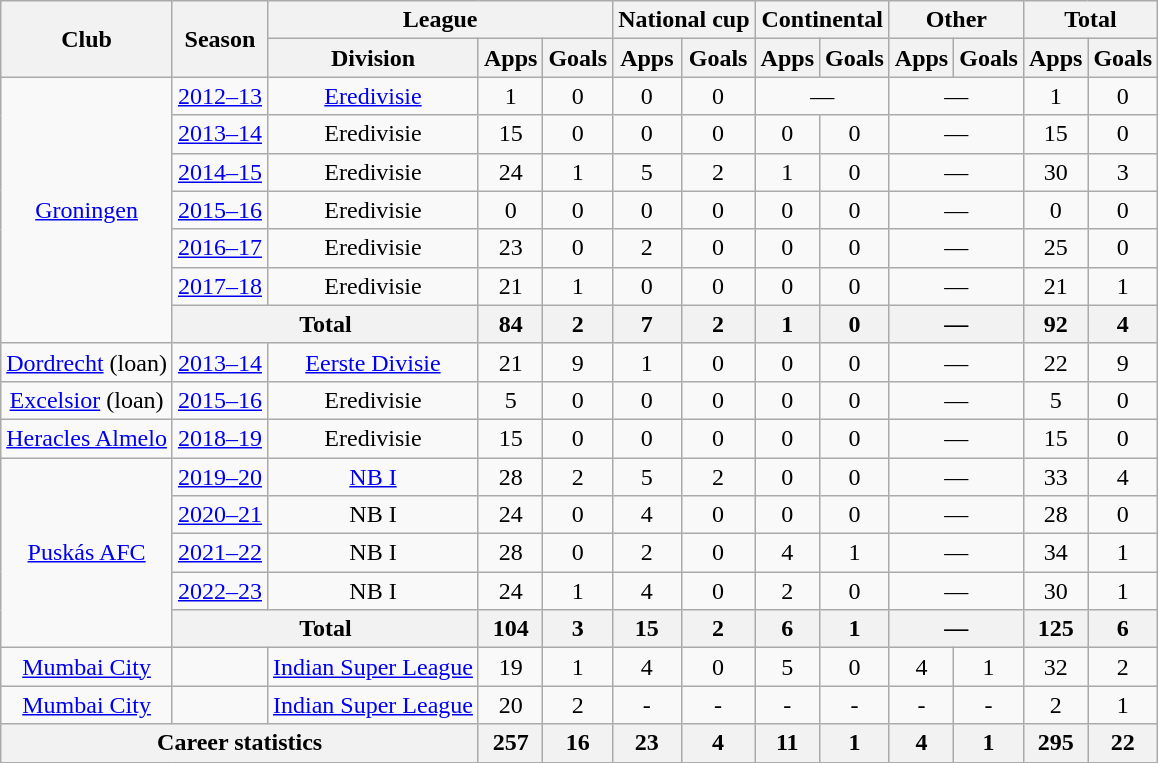<table class="wikitable" style="text-align:center">
<tr>
<th rowspan="2">Club</th>
<th rowspan="2">Season</th>
<th colspan="3">League</th>
<th colspan="2">National cup</th>
<th colspan="2">Continental</th>
<th colspan="2">Other</th>
<th colspan="2">Total</th>
</tr>
<tr>
<th>Division</th>
<th>Apps</th>
<th>Goals</th>
<th>Apps</th>
<th>Goals</th>
<th>Apps</th>
<th>Goals</th>
<th>Apps</th>
<th>Goals</th>
<th>Apps</th>
<th>Goals</th>
</tr>
<tr>
<td rowspan="7"><a href='#'>Groningen</a></td>
<td><a href='#'>2012–13</a></td>
<td><a href='#'>Eredivisie</a></td>
<td>1</td>
<td>0</td>
<td>0</td>
<td>0</td>
<td colspan="2">—</td>
<td colspan="2">—</td>
<td>1</td>
<td>0</td>
</tr>
<tr>
<td><a href='#'>2013–14</a></td>
<td>Eredivisie</td>
<td>15</td>
<td>0</td>
<td>0</td>
<td>0</td>
<td>0</td>
<td>0</td>
<td colspan="2">—</td>
<td>15</td>
<td>0</td>
</tr>
<tr>
<td><a href='#'>2014–15</a></td>
<td>Eredivisie</td>
<td>24</td>
<td>1</td>
<td>5</td>
<td>2</td>
<td>1</td>
<td>0</td>
<td colspan="2">—</td>
<td>30</td>
<td>3</td>
</tr>
<tr>
<td><a href='#'>2015–16</a></td>
<td>Eredivisie</td>
<td>0</td>
<td>0</td>
<td>0</td>
<td>0</td>
<td>0</td>
<td>0</td>
<td colspan="2">—</td>
<td>0</td>
<td>0</td>
</tr>
<tr>
<td><a href='#'>2016–17</a></td>
<td>Eredivisie</td>
<td>23</td>
<td>0</td>
<td>2</td>
<td>0</td>
<td>0</td>
<td>0</td>
<td colspan="2">—</td>
<td>25</td>
<td>0</td>
</tr>
<tr>
<td><a href='#'>2017–18</a></td>
<td>Eredivisie</td>
<td>21</td>
<td>1</td>
<td>0</td>
<td>0</td>
<td>0</td>
<td>0</td>
<td colspan="2">—</td>
<td>21</td>
<td>1</td>
</tr>
<tr>
<th colspan="2">Total</th>
<th>84</th>
<th>2</th>
<th>7</th>
<th>2</th>
<th>1</th>
<th>0</th>
<th colspan="2">—</th>
<th>92</th>
<th>4</th>
</tr>
<tr>
<td><a href='#'>Dordrecht</a> (loan)</td>
<td><a href='#'>2013–14</a></td>
<td><a href='#'>Eerste Divisie</a></td>
<td>21</td>
<td>9</td>
<td>1</td>
<td>0</td>
<td>0</td>
<td>0</td>
<td colspan="2">—</td>
<td>22</td>
<td>9</td>
</tr>
<tr>
<td><a href='#'>Excelsior</a> (loan)</td>
<td><a href='#'>2015–16</a></td>
<td>Eredivisie</td>
<td>5</td>
<td>0</td>
<td>0</td>
<td>0</td>
<td>0</td>
<td>0</td>
<td colspan="2">—</td>
<td>5</td>
<td>0</td>
</tr>
<tr>
<td><a href='#'>Heracles Almelo</a></td>
<td><a href='#'>2018–19</a></td>
<td>Eredivisie</td>
<td>15</td>
<td>0</td>
<td>0</td>
<td>0</td>
<td>0</td>
<td>0</td>
<td colspan="2">—</td>
<td>15</td>
<td>0</td>
</tr>
<tr>
<td rowspan="5"><a href='#'>Puskás AFC</a></td>
<td><a href='#'>2019–20</a></td>
<td><a href='#'>NB I</a></td>
<td>28</td>
<td>2</td>
<td>5</td>
<td>2</td>
<td>0</td>
<td>0</td>
<td colspan="2">—</td>
<td>33</td>
<td>4</td>
</tr>
<tr>
<td><a href='#'>2020–21</a></td>
<td>NB I</td>
<td>24</td>
<td>0</td>
<td>4</td>
<td>0</td>
<td>0</td>
<td>0</td>
<td colspan="2">—</td>
<td>28</td>
<td>0</td>
</tr>
<tr>
<td><a href='#'>2021–22</a></td>
<td>NB I</td>
<td>28</td>
<td>0</td>
<td>2</td>
<td>0</td>
<td>4</td>
<td>1</td>
<td colspan="2">—</td>
<td>34</td>
<td>1</td>
</tr>
<tr>
<td><a href='#'>2022–23</a></td>
<td>NB I</td>
<td>24</td>
<td>1</td>
<td>4</td>
<td>0</td>
<td>2</td>
<td>0</td>
<td colspan="2">—</td>
<td>30</td>
<td>1</td>
</tr>
<tr>
<th colspan="2">Total</th>
<th>104</th>
<th>3</th>
<th>15</th>
<th>2</th>
<th>6</th>
<th>1</th>
<th colspan="2">—</th>
<th>125</th>
<th>6</th>
</tr>
<tr>
<td rowspan="1"><a href='#'>Mumbai City</a></td>
<td></td>
<td><a href='#'>Indian Super League</a></td>
<td>19</td>
<td>1</td>
<td>4</td>
<td>0</td>
<td>5</td>
<td>0</td>
<td>4</td>
<td>1</td>
<td>32</td>
<td>2</td>
</tr>
<tr>
<td rowspan="1"><a href='#'>Mumbai City</a></td>
<td></td>
<td><a href='#'>Indian Super League</a></td>
<td>20</td>
<td>2</td>
<td>-</td>
<td>-</td>
<td>-</td>
<td>-</td>
<td>-</td>
<td>-</td>
<td>2</td>
<td>1</td>
</tr>
<tr>
<th colspan="3">Career statistics</th>
<th>257</th>
<th>16</th>
<th>23</th>
<th>4</th>
<th>11</th>
<th>1</th>
<th>4</th>
<th>1</th>
<th>295</th>
<th>22</th>
</tr>
</table>
